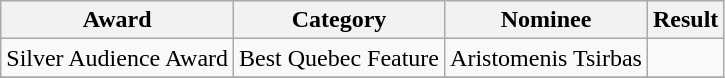<table class="wikitable">
<tr>
<th>Award</th>
<th>Category</th>
<th>Nominee</th>
<th>Result</th>
</tr>
<tr>
<td>Silver Audience Award</td>
<td>Best Quebec Feature</td>
<td>Aristomenis Tsirbas</td>
<td></td>
</tr>
<tr>
</tr>
</table>
